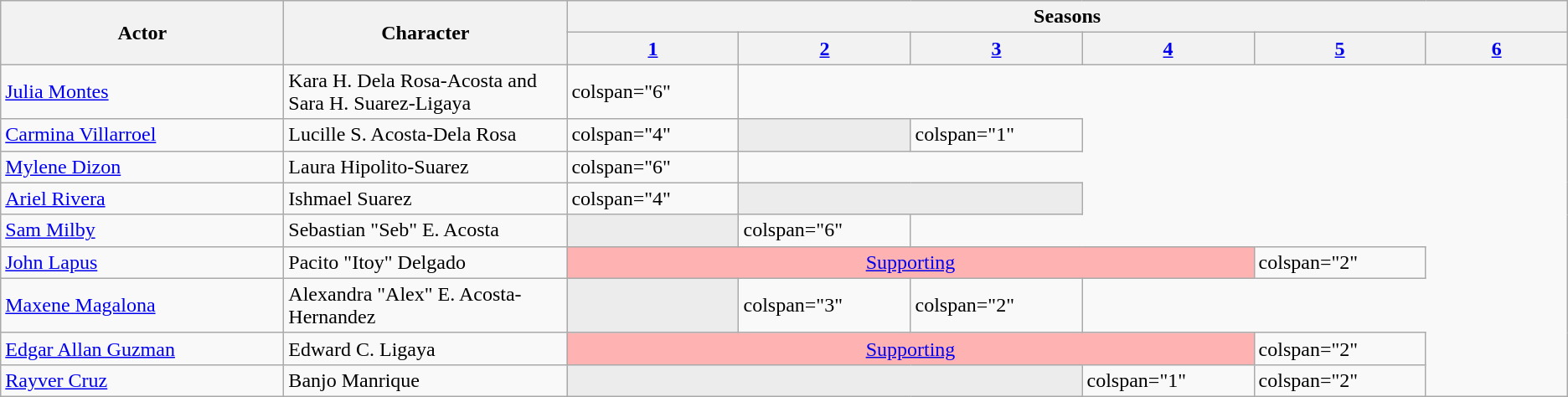<table class="wikitable">
<tr>
<th style="width:10%;" rowspan="2">Actor</th>
<th style="width:10%;" rowspan="2">Character</th>
<th colspan="12">Seasons</th>
</tr>
<tr>
<th style="width:5%;"><a href='#'>1</a></th>
<th style="width:5%;"><a href='#'>2</a></th>
<th style="width:5%;"><a href='#'>3</a></th>
<th style="width:5%;"><a href='#'>4</a></th>
<th style="width:5%;"><a href='#'>5</a></th>
<th style="width:5%;"><a href='#'>6</a></th>
</tr>
<tr>
<td><a href='#'>Julia Montes</a></td>
<td>Kara H. Dela Rosa-Acosta and Sara H. Suarez-Ligaya</td>
<td>colspan="6" </td>
</tr>
<tr>
<td><a href='#'>Carmina Villarroel</a></td>
<td>Lucille S. Acosta-Dela Rosa</td>
<td>colspan="4" </td>
<td colspan="1" style="Background: #ececec; color: grey; vertical-align: middle; text-align: center; " class="table-na"></td>
<td>colspan="1" </td>
</tr>
<tr>
<td><a href='#'>Mylene Dizon</a></td>
<td>Laura Hipolito-Suarez</td>
<td>colspan="6" </td>
</tr>
<tr>
<td><a href='#'>Ariel Rivera</a></td>
<td>Ishmael Suarez</td>
<td>colspan="4" </td>
<td colspan="2" style="background: #ececec; color: grey; vertical-align: middle; text-align: center; " class="table-na"></td>
</tr>
<tr>
<td><a href='#'>Sam Milby</a></td>
<td>Sebastian "Seb" E. Acosta</td>
<td colspan="1" style="background: #ececec; color: grey; vertical-align: middle; text-align: center; " class="table-na"></td>
<td>colspan="6" </td>
</tr>
<tr>
<td><a href='#'>John Lapus</a></td>
<td>Pacito "Itoy" Delgado</td>
<td colspan="4" style="background: #ffb2b2"  align="center"><a href='#'>Supporting</a></td>
<td>colspan="2" </td>
</tr>
<tr>
<td><a href='#'>Maxene Magalona</a></td>
<td>Alexandra "Alex" E. Acosta-Hernandez</td>
<td colspan="1" style="background: #ececec; color: grey; vertical-align: middle; text-align: center; " class="table-na"></td>
<td>colspan="3" </td>
<td>colspan="2" </td>
</tr>
<tr>
<td><a href='#'>Edgar Allan Guzman</a></td>
<td>Edward C. Ligaya</td>
<td colspan="4" style="background: #ffb2b2" align="center"><a href='#'>Supporting</a></td>
<td>colspan="2" </td>
</tr>
<tr>
<td><a href='#'>Rayver Cruz</a></td>
<td>Banjo Manrique</td>
<td colspan="3" style="background: #ececec; color: grey; vertical-align: middle; text-align: center; " class="table-na"></td>
<td>colspan="1" </td>
<td>colspan="2" </td>
</tr>
</table>
